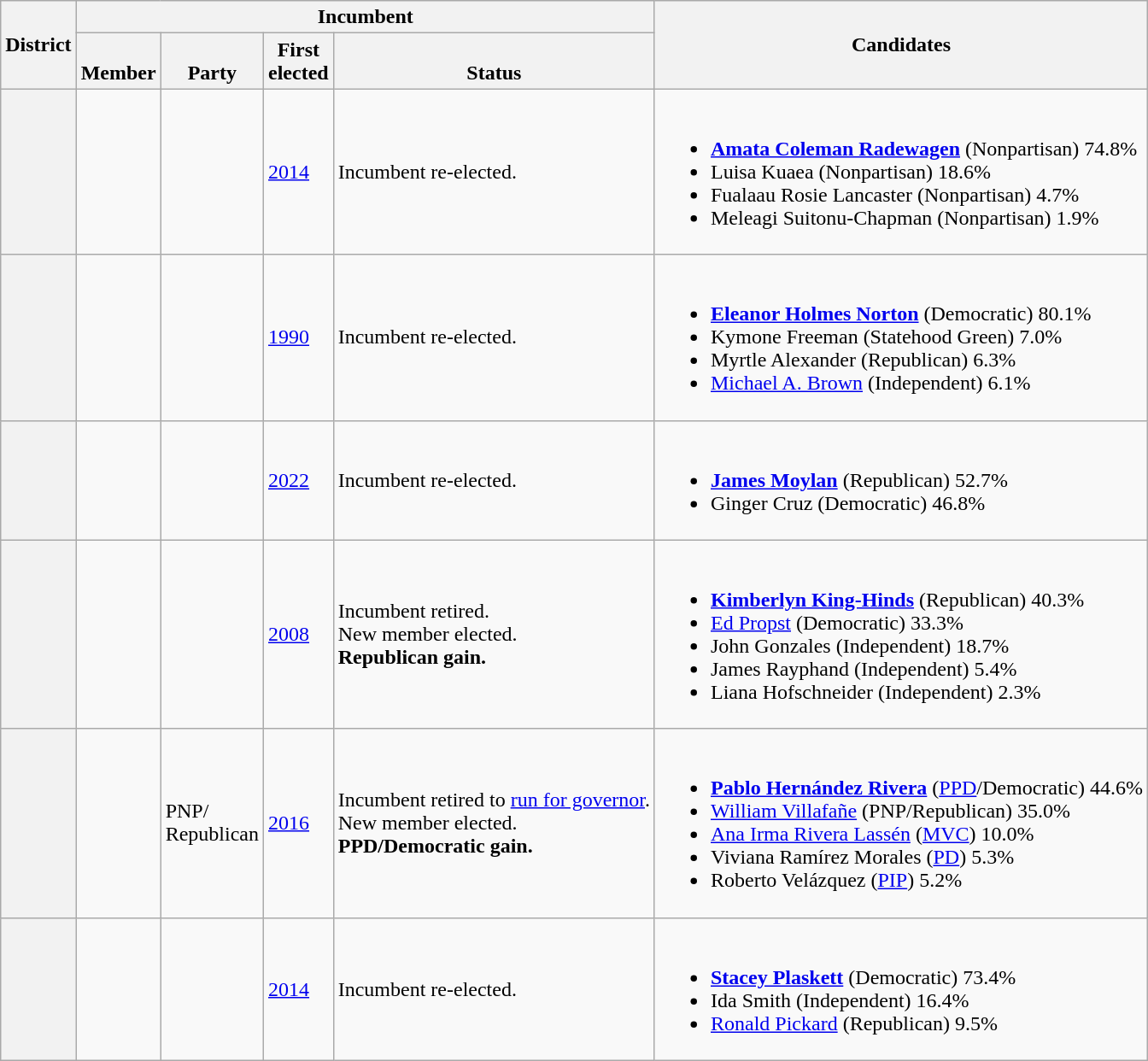<table class="wikitable sortable">
<tr>
<th rowspan=2>District</th>
<th colspan=4>Incumbent</th>
<th rowspan=2 class="unsortable">Candidates</th>
</tr>
<tr valign=bottom>
<th>Member</th>
<th>Party</th>
<th>First<br>elected</th>
<th>Status</th>
</tr>
<tr>
<th></th>
<td></td>
<td></td>
<td><a href='#'>2014</a></td>
<td>Incumbent re-elected.</td>
<td nowrap><br><ul><li> <strong><a href='#'>Amata Coleman Radewagen</a></strong> (Nonpartisan) 74.8%</li><li>Luisa Kuaea (Nonpartisan) 18.6%</li><li>Fualaau Rosie Lancaster (Nonpartisan) 4.7%</li><li>Meleagi Suitonu-Chapman (Nonpartisan) 1.9%</li></ul></td>
</tr>
<tr>
<th></th>
<td></td>
<td></td>
<td><a href='#'>1990</a></td>
<td>Incumbent re-elected.</td>
<td nowrap><br><ul><li> <strong><a href='#'>Eleanor Holmes Norton</a></strong> (Democratic) 80.1%</li><li>Kymone Freeman (Statehood Green) 7.0%</li><li>Myrtle Alexander (Republican) 6.3%</li><li><a href='#'>Michael A. Brown</a> (Independent) 6.1%</li></ul></td>
</tr>
<tr>
<th></th>
<td></td>
<td></td>
<td><a href='#'>2022</a></td>
<td>Incumbent re-elected.</td>
<td nowrap><br><ul><li> <strong><a href='#'>James Moylan</a></strong> (Republican) 52.7%</li><li>Ginger Cruz (Democratic) 46.8%</li></ul></td>
</tr>
<tr>
<th></th>
<td></td>
<td></td>
<td><a href='#'>2008</a></td>
<td>Incumbent retired.<br>New member elected.<br><strong>Republican gain.</strong></td>
<td nowrap><br><ul><li> <strong><a href='#'>Kimberlyn King-Hinds</a></strong> (Republican) 40.3%</li><li><a href='#'>Ed Propst</a> (Democratic) 33.3%</li><li>John Gonzales (Independent) 18.7%</li><li>James Rayphand (Independent) 5.4%</li><li>Liana Hofschneider (Independent) 2.3%</li></ul></td>
</tr>
<tr>
<th></th>
<td></td>
<td>PNP/<br>Republican</td>
<td><a href='#'>2016</a></td>
<td>Incumbent retired to <a href='#'>run for governor</a>.<br>New member elected.<br><strong>PPD/Democratic gain.</strong></td>
<td nowrap><br><ul><li> <strong><a href='#'>Pablo Hernández Rivera</a></strong> (<a href='#'>PPD</a>/Democratic) 44.6%</li><li><a href='#'>William Villafañe</a> (PNP/Republican) 35.0%</li><li><a href='#'>Ana Irma Rivera Lassén</a> (<a href='#'>MVC</a>) 10.0%</li><li>Viviana Ramírez Morales (<a href='#'>PD</a>) 5.3%</li><li>Roberto Velázquez (<a href='#'>PIP</a>) 5.2%</li></ul></td>
</tr>
<tr>
<th></th>
<td></td>
<td></td>
<td><a href='#'>2014</a></td>
<td>Incumbent re-elected.</td>
<td nowrap><br><ul><li> <strong><a href='#'>Stacey Plaskett</a></strong> (Democratic) 73.4%</li><li>Ida Smith (Independent) 16.4%</li><li><a href='#'>Ronald Pickard</a> (Republican) 9.5%</li></ul></td>
</tr>
</table>
